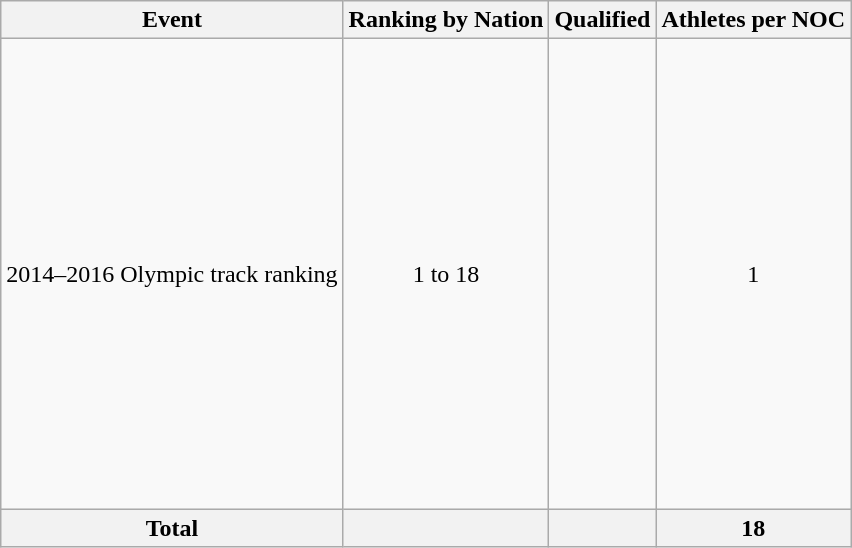<table class="wikitable">
<tr>
<th>Event</th>
<th>Ranking by Nation</th>
<th>Qualified</th>
<th>Athletes per NOC</th>
</tr>
<tr>
<td>2014–2016 Olympic track ranking</td>
<td style="text-align:center;">1 to 18</td>
<td><br><br><br><br><br><br><br><br><br><br><br><br><br><br><br><br><br></td>
<td align=center>1</td>
</tr>
<tr>
<th>Total</th>
<th></th>
<th></th>
<th>18</th>
</tr>
</table>
